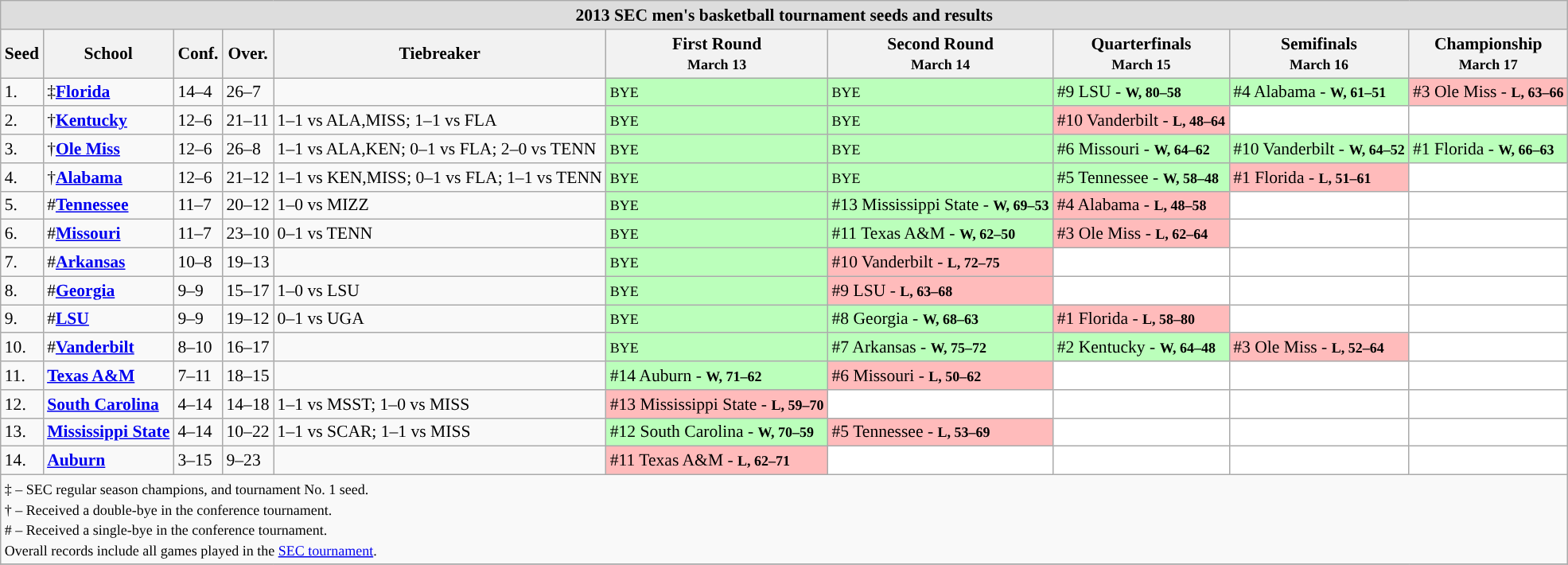<table class="wikitable" style="white-space:nowrap; font-size:90%;">
<tr>
<td colspan="10" style="text-align:center; background:#DDDDDD; font:#000000"><strong>2013 SEC men's basketball tournament seeds and results</strong></td>
</tr>
<tr bgcolor="#efefef">
<th>Seed</th>
<th>School</th>
<th>Conf.</th>
<th>Over.</th>
<th>Tiebreaker</th>
<th>First Round<br><small>March 13</small></th>
<th>Second Round<br><small>March 14</small></th>
<th>Quarterfinals<br><small>March 15</small></th>
<th>Semifinals<br><small>March 16</small></th>
<th>Championship<br><small>March 17</small></th>
</tr>
<tr>
<td>1.</td>
<td>‡<strong><a href='#'>Florida</a></strong></td>
<td>14–4</td>
<td>26–7</td>
<td></td>
<td style="background:#bfb;"><small>BYE</small></td>
<td style="background:#bfb;"><small>BYE</small></td>
<td style="background:#bfb;">#9 LSU - <strong><small>W, 80–58</small></strong></td>
<td style="background:#bfb;">#4 Alabama - <strong><small>W, 61–51</small></strong></td>
<td style="background:#fbb;">#3 Ole Miss - <strong><small>L, 63–66</small></strong></td>
</tr>
<tr>
<td>2.</td>
<td>†<strong><a href='#'>Kentucky</a></strong></td>
<td>12–6</td>
<td>21–11</td>
<td>1–1 vs ALA,MISS; 1–1 vs FLA</td>
<td style="background:#bfb;"><small>BYE</small></td>
<td style="background:#bfb;"><small>BYE</small></td>
<td style="background:#fbb;">#10 Vanderbilt - <strong><small>L, 48–64</small></strong></td>
<td style="background:#fff;"></td>
<td style="background:#fff;"></td>
</tr>
<tr>
<td>3.</td>
<td>†<strong><a href='#'>Ole Miss</a></strong></td>
<td>12–6</td>
<td>26–8</td>
<td>1–1 vs ALA,KEN; 0–1 vs FLA; 2–0 vs TENN</td>
<td style="background:#bfb;"><small>BYE</small></td>
<td style="background:#bfb;"><small>BYE</small></td>
<td style="background:#bfb;">#6 Missouri - <strong><small>W, 64–62</small></strong></td>
<td style="background:#bfb;">#10 Vanderbilt - <strong><small>W, 64–52</small></strong></td>
<td style="background:#bfb;">#1 Florida - <strong><small>W, 66–63</small></strong></td>
</tr>
<tr>
<td>4.</td>
<td>†<strong><a href='#'>Alabama</a></strong></td>
<td>12–6</td>
<td>21–12</td>
<td>1–1 vs KEN,MISS; 0–1 vs FLA; 1–1 vs TENN</td>
<td style="background:#bfb;"><small>BYE</small></td>
<td style="background:#bfb;"><small>BYE</small></td>
<td style="background:#bfb;">#5 Tennessee - <strong><small>W, 58–48</small></strong></td>
<td style="background:#fbb;">#1 Florida - <strong><small>L, 51–61</small></strong></td>
<td style="background:#fff;"></td>
</tr>
<tr>
<td>5.</td>
<td>#<strong><a href='#'>Tennessee</a></strong></td>
<td>11–7</td>
<td>20–12</td>
<td>1–0 vs MIZZ</td>
<td style="background:#bfb;"><small>BYE</small></td>
<td style="background:#bfb;">#13 Mississippi State - <strong><small>W, 69–53</small></strong></td>
<td style="background:#fbb;">#4 Alabama - <strong><small>L, 48–58</small></strong></td>
<td style="background:#fff;"></td>
<td style="background:#fff;"></td>
</tr>
<tr>
<td>6.</td>
<td>#<strong><a href='#'>Missouri</a></strong></td>
<td>11–7</td>
<td>23–10</td>
<td>0–1 vs TENN</td>
<td style="background:#bfb;"><small>BYE</small></td>
<td style="background:#bfb;">#11 Texas A&M - <strong><small>W, 62–50</small></strong></td>
<td style="background:#fbb;">#3 Ole Miss - <strong><small>L, 62–64</small></strong></td>
<td style="background:#fff;"></td>
<td style="background:#fff;"></td>
</tr>
<tr>
<td>7.</td>
<td>#<strong><a href='#'>Arkansas</a></strong></td>
<td>10–8</td>
<td>19–13</td>
<td></td>
<td style="background:#bfb;"><small>BYE</small></td>
<td style="background:#fbb;">#10 Vanderbilt - <strong><small>L, 72–75</small></strong></td>
<td style="background:#fff;"></td>
<td style="background:#fff;"></td>
<td style="background:#fff;"></td>
</tr>
<tr>
<td>8.</td>
<td>#<strong><a href='#'>Georgia</a></strong></td>
<td>9–9</td>
<td>15–17</td>
<td>1–0 vs LSU</td>
<td style="background:#bfb;"><small>BYE</small></td>
<td style="background:#fbb;">#9 LSU - <strong><small>L, 63–68</small></strong></td>
<td style="background:#fff;"></td>
<td style="background:#fff;"></td>
<td style="background:#fff;"></td>
</tr>
<tr>
<td>9.</td>
<td>#<strong><a href='#'>LSU</a></strong></td>
<td>9–9</td>
<td>19–12</td>
<td>0–1 vs UGA</td>
<td style="background:#bfb;"><small>BYE</small></td>
<td style="background:#bfb;">#8 Georgia - <strong><small>W, 68–63</small></strong></td>
<td style="background:#fbb;">#1 Florida - <strong><small>L, 58–80</small></strong></td>
<td style="background:#fff;"></td>
<td style="background:#fff;"></td>
</tr>
<tr>
<td>10.</td>
<td>#<strong><a href='#'>Vanderbilt</a></strong></td>
<td>8–10</td>
<td>16–17</td>
<td></td>
<td style="background:#bfb;"><small>BYE</small></td>
<td style="background:#bfb;">#7 Arkansas - <strong><small>W, 75–72</small></strong></td>
<td style="background:#bfb;">#2 Kentucky - <strong><small>W, 64–48</small></strong></td>
<td style="background:#fbb;">#3 Ole Miss - <strong><small>L, 52–64</small></strong></td>
<td style="background:#fff;"></td>
</tr>
<tr>
<td>11.</td>
<td><strong><a href='#'>Texas A&M</a></strong></td>
<td>7–11</td>
<td>18–15</td>
<td></td>
<td style="background:#bfb;">#14 Auburn - <strong><small>W, 71–62</small></strong></td>
<td style="background:#fbb;">#6 Missouri - <strong><small>L, 50–62</small></strong></td>
<td style="background:#fff;"></td>
<td style="background:#fff;"></td>
<td style="background:#fff;"></td>
</tr>
<tr>
<td>12.</td>
<td><strong><a href='#'>South Carolina</a></strong></td>
<td>4–14</td>
<td>14–18</td>
<td>1–1 vs MSST; 1–0 vs MISS</td>
<td style="background:#fbb;">#13 Mississippi State - <strong><small>L, 59–70</small></strong></td>
<td style="background:#fff;"></td>
<td style="background:#fff;"></td>
<td style="background:#fff;"></td>
<td style="background:#fff;"></td>
</tr>
<tr>
<td>13.</td>
<td><strong><a href='#'>Mississippi State</a></strong></td>
<td>4–14</td>
<td>10–22</td>
<td>1–1 vs SCAR; 1–1 vs MISS</td>
<td style="background:#bfb;">#12 South Carolina - <strong><small>W, 70–59</small></strong></td>
<td style="background:#fbb;">#5 Tennessee - <strong><small>L, 53–69</small></strong></td>
<td style="background:#fff;"></td>
<td style="background:#fff;"></td>
<td style="background:#fff;"></td>
</tr>
<tr>
<td>14.</td>
<td><strong><a href='#'>Auburn</a></strong></td>
<td>3–15</td>
<td>9–23</td>
<td></td>
<td style="background:#fbb;">#11 Texas A&M - <strong><small>L, 62–71</small></strong></td>
<td style="background:#fff;"></td>
<td style="background:#fff;"></td>
<td style="background:#fff;"></td>
<td style="background:#fff;"></td>
</tr>
<tr>
<td colspan="10" style="text-align:left;"><small>‡ – SEC regular season champions, and tournament No. 1 seed.<br>† – Received a double-bye in the conference tournament.<br># – Received a single-bye in the conference tournament.<br>Overall records include all games played in the <a href='#'>SEC tournament</a>.</small></td>
</tr>
<tr>
</tr>
</table>
